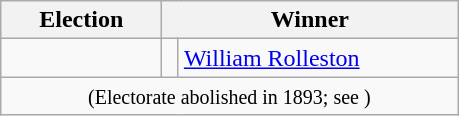<table class=wikitable>
<tr>
<th width=100>Election</th>
<th width=190 colspan=2>Winner</th>
</tr>
<tr>
<td></td>
<td bgcolor=></td>
<td><a href='#'>William Rolleston</a></td>
</tr>
<tr>
<td colspan=3 align=center><small>(Electorate abolished in 1893; see )</small></td>
</tr>
</table>
